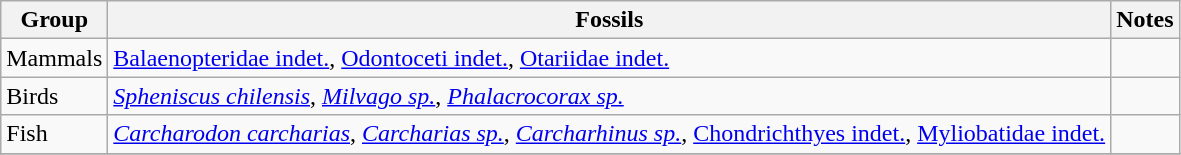<table class="wikitable sortable">
<tr>
<th>Group</th>
<th>Fossils</th>
<th class=unsortable>Notes</th>
</tr>
<tr>
<td>Mammals</td>
<td><a href='#'>Balaenopteridae indet.</a>, <a href='#'>Odontoceti indet.</a>, <a href='#'>Otariidae indet.</a></td>
<td></td>
</tr>
<tr>
<td>Birds</td>
<td><em><a href='#'>Spheniscus chilensis</a></em>, <em><a href='#'>Milvago sp.</a></em>, <em><a href='#'>Phalacrocorax sp.</a></em></td>
<td></td>
</tr>
<tr>
<td>Fish</td>
<td><em><a href='#'>Carcharodon carcharias</a></em>, <em><a href='#'>Carcharias sp.</a></em>, <em><a href='#'>Carcharhinus sp.</a></em>, <a href='#'>Chondrichthyes indet.</a>, <a href='#'>Myliobatidae indet.</a></td>
<td></td>
</tr>
<tr>
</tr>
</table>
